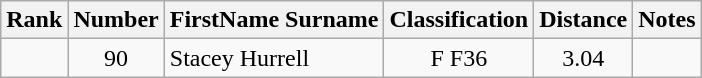<table class="wikitable sortable" style="text-align:center">
<tr>
<th>Rank</th>
<th>Number</th>
<th>FirstName Surname</th>
<th>Classification</th>
<th>Distance</th>
<th>Notes</th>
</tr>
<tr>
<td></td>
<td>90</td>
<td style="text-align:left"> Stacey Hurrell</td>
<td>F F36</td>
<td>3.04</td>
<td></td>
</tr>
</table>
